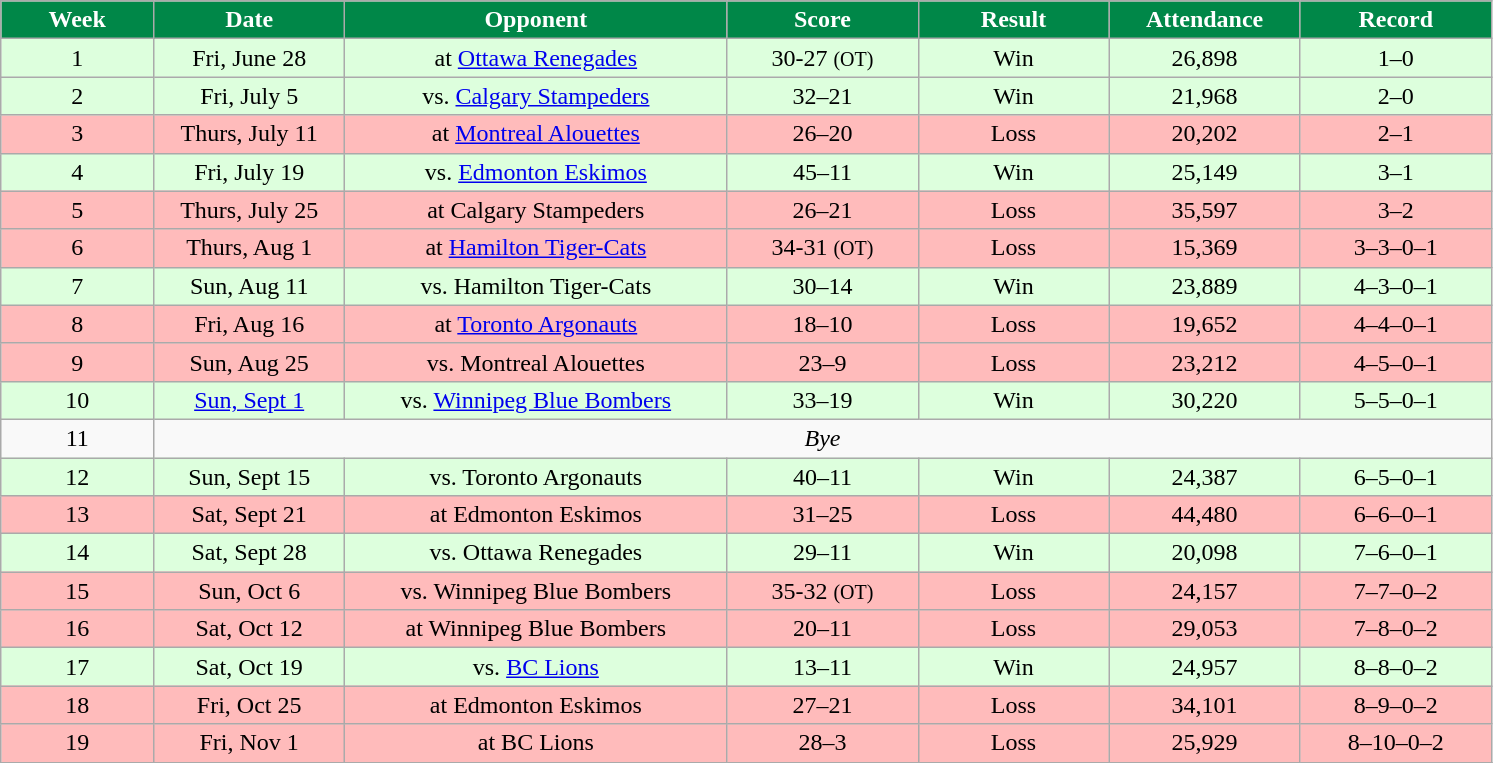<table class="wikitable sortable">
<tr>
<th style="background:#008748;color:White;"  width="8%">Week</th>
<th style="background:#008748;color:White;"  width="10%">Date</th>
<th style="background:#008748;color:White;"  width="20%">Opponent</th>
<th style="background:#008748;color:White;"  width="10%">Score</th>
<th style="background:#008748;color:White;"  width="10%">Result</th>
<th style="background:#008748;color:White;"  width="10%">Attendance</th>
<th style="background:#008748;color:White;"  width="10%">Record</th>
</tr>
<tr align="center" bgcolor="#DDFFDD">
<td>1</td>
<td>Fri, June 28</td>
<td>at <a href='#'>Ottawa Renegades</a></td>
<td>30-27 <small>(OT)</small></td>
<td>Win</td>
<td>26,898</td>
<td>1–0</td>
</tr>
<tr align="center" bgcolor="#DDFFDD">
<td>2</td>
<td>Fri, July 5</td>
<td>vs. <a href='#'>Calgary Stampeders</a></td>
<td>32–21</td>
<td>Win</td>
<td>21,968</td>
<td>2–0</td>
</tr>
<tr align="center" bgcolor="#ffbbbb">
<td>3</td>
<td>Thurs, July 11</td>
<td>at <a href='#'>Montreal Alouettes</a></td>
<td>26–20</td>
<td>Loss</td>
<td>20,202</td>
<td>2–1</td>
</tr>
<tr align="center" bgcolor="#DDFFDD">
<td>4</td>
<td>Fri, July 19</td>
<td>vs. <a href='#'>Edmonton Eskimos</a></td>
<td>45–11</td>
<td>Win</td>
<td>25,149</td>
<td>3–1</td>
</tr>
<tr align="center" bgcolor="#ffbbbb">
<td>5</td>
<td>Thurs, July 25</td>
<td>at Calgary Stampeders</td>
<td>26–21</td>
<td>Loss</td>
<td>35,597</td>
<td>3–2</td>
</tr>
<tr align="center" bgcolor="#ffbbbb">
<td>6</td>
<td>Thurs, Aug 1</td>
<td>at <a href='#'>Hamilton Tiger-Cats</a></td>
<td>34-31 <small>(OT)</small></td>
<td>Loss</td>
<td>15,369</td>
<td>3–3–0–1</td>
</tr>
<tr align="center" bgcolor="#DDFFDD">
<td>7</td>
<td>Sun, Aug 11</td>
<td>vs. Hamilton Tiger-Cats</td>
<td>30–14</td>
<td>Win</td>
<td>23,889</td>
<td>4–3–0–1</td>
</tr>
<tr align="center" bgcolor="#ffbbbb">
<td>8</td>
<td>Fri, Aug 16</td>
<td>at <a href='#'>Toronto Argonauts</a></td>
<td>18–10</td>
<td>Loss</td>
<td>19,652</td>
<td>4–4–0–1</td>
</tr>
<tr align="center" bgcolor="#ffbbbb">
<td>9</td>
<td>Sun, Aug 25</td>
<td>vs. Montreal Alouettes</td>
<td>23–9</td>
<td>Loss</td>
<td>23,212</td>
<td>4–5–0–1</td>
</tr>
<tr align="center" bgcolor="#DDFFDD">
<td>10</td>
<td><a href='#'>Sun, Sept 1</a></td>
<td>vs. <a href='#'>Winnipeg Blue Bombers</a></td>
<td>33–19</td>
<td>Win</td>
<td>30,220</td>
<td>5–5–0–1</td>
</tr>
<tr align="center">
<td>11</td>
<td colSpan=6 align="center"><em>Bye</em></td>
</tr>
<tr align="center" bgcolor="#DDFFDD">
<td>12</td>
<td>Sun, Sept 15</td>
<td>vs. Toronto Argonauts</td>
<td>40–11</td>
<td>Win</td>
<td>24,387</td>
<td>6–5–0–1</td>
</tr>
<tr align="center" bgcolor="#ffbbbb">
<td>13</td>
<td>Sat, Sept 21</td>
<td>at Edmonton Eskimos</td>
<td>31–25</td>
<td>Loss</td>
<td>44,480</td>
<td>6–6–0–1</td>
</tr>
<tr align="center" bgcolor="#DDFFDD">
<td>14</td>
<td>Sat, Sept 28</td>
<td>vs. Ottawa Renegades</td>
<td>29–11</td>
<td>Win</td>
<td>20,098</td>
<td>7–6–0–1</td>
</tr>
<tr align="center" bgcolor="#ffbbbb">
<td>15</td>
<td>Sun, Oct 6</td>
<td>vs. Winnipeg Blue Bombers</td>
<td>35-32 <small>(OT)</small></td>
<td>Loss</td>
<td>24,157</td>
<td>7–7–0–2</td>
</tr>
<tr align="center" bgcolor="#ffbbbb">
<td>16</td>
<td>Sat, Oct 12</td>
<td>at Winnipeg Blue Bombers</td>
<td>20–11</td>
<td>Loss</td>
<td>29,053</td>
<td>7–8–0–2</td>
</tr>
<tr align="center" bgcolor="#DDFFDD">
<td>17</td>
<td>Sat, Oct 19</td>
<td>vs. <a href='#'>BC Lions</a></td>
<td>13–11</td>
<td>Win</td>
<td>24,957</td>
<td>8–8–0–2</td>
</tr>
<tr align="center" bgcolor="#ffbbbb">
<td>18</td>
<td>Fri, Oct 25</td>
<td>at Edmonton Eskimos</td>
<td>27–21</td>
<td>Loss</td>
<td>34,101</td>
<td>8–9–0–2</td>
</tr>
<tr align="center" bgcolor="#ffbbbb">
<td>19</td>
<td>Fri, Nov 1</td>
<td>at BC Lions</td>
<td>28–3</td>
<td>Loss</td>
<td>25,929</td>
<td>8–10–0–2</td>
</tr>
<tr>
</tr>
</table>
